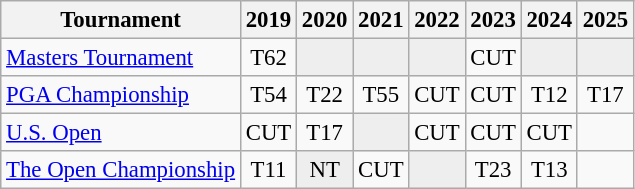<table class="wikitable" style="font-size:95%;text-align:center;">
<tr>
<th>Tournament</th>
<th>2019</th>
<th>2020</th>
<th>2021</th>
<th>2022</th>
<th>2023</th>
<th>2024</th>
<th>2025</th>
</tr>
<tr>
<td align=left><a href='#'>Masters Tournament</a></td>
<td>T62</td>
<td style="background:#eeeeee;"></td>
<td style="background:#eeeeee;"></td>
<td style="background:#eeeeee;"></td>
<td>CUT</td>
<td style="background:#eeeeee;"></td>
<td style="background:#eeeeee;"></td>
</tr>
<tr>
<td align=left><a href='#'>PGA Championship</a></td>
<td>T54</td>
<td>T22</td>
<td>T55</td>
<td>CUT</td>
<td>CUT</td>
<td>T12</td>
<td>T17</td>
</tr>
<tr>
<td align=left><a href='#'>U.S. Open</a></td>
<td>CUT</td>
<td>T17</td>
<td style="background:#eeeeee;"></td>
<td>CUT</td>
<td>CUT</td>
<td>CUT</td>
<td></td>
</tr>
<tr>
<td align=left><a href='#'>The Open Championship</a></td>
<td>T11</td>
<td style="background:#eeeeee;">NT</td>
<td>CUT</td>
<td style="background:#eeeeee;"></td>
<td>T23</td>
<td>T13</td>
<td></td>
</tr>
</table>
